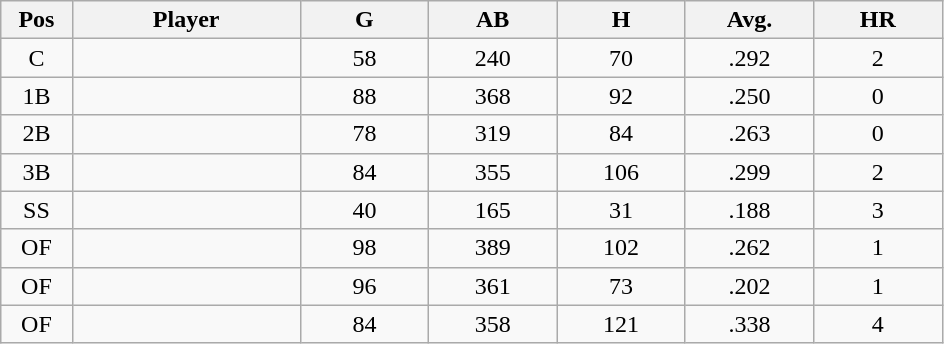<table class="wikitable sortable">
<tr>
<th bgcolor="#DDDDFF" width="5%">Pos</th>
<th bgcolor="#DDDDFF" width="16%">Player</th>
<th bgcolor="#DDDDFF" width="9%">G</th>
<th bgcolor="#DDDDFF" width="9%">AB</th>
<th bgcolor="#DDDDFF" width="9%">H</th>
<th bgcolor="#DDDDFF" width="9%">Avg.</th>
<th bgcolor="#DDDDFF" width="9%">HR</th>
</tr>
<tr align="center">
<td>C</td>
<td></td>
<td>58</td>
<td>240</td>
<td>70</td>
<td>.292</td>
<td>2</td>
</tr>
<tr align="center">
<td>1B</td>
<td></td>
<td>88</td>
<td>368</td>
<td>92</td>
<td>.250</td>
<td>0</td>
</tr>
<tr align="center">
<td>2B</td>
<td></td>
<td>78</td>
<td>319</td>
<td>84</td>
<td>.263</td>
<td>0</td>
</tr>
<tr align="center">
<td>3B</td>
<td></td>
<td>84</td>
<td>355</td>
<td>106</td>
<td>.299</td>
<td>2</td>
</tr>
<tr align="center">
<td>SS</td>
<td></td>
<td>40</td>
<td>165</td>
<td>31</td>
<td>.188</td>
<td>3</td>
</tr>
<tr align="center">
<td>OF</td>
<td></td>
<td>98</td>
<td>389</td>
<td>102</td>
<td>.262</td>
<td>1</td>
</tr>
<tr align="center">
<td>OF</td>
<td></td>
<td>96</td>
<td>361</td>
<td>73</td>
<td>.202</td>
<td>1</td>
</tr>
<tr align="center">
<td>OF</td>
<td></td>
<td>84</td>
<td>358</td>
<td>121</td>
<td>.338</td>
<td>4</td>
</tr>
</table>
